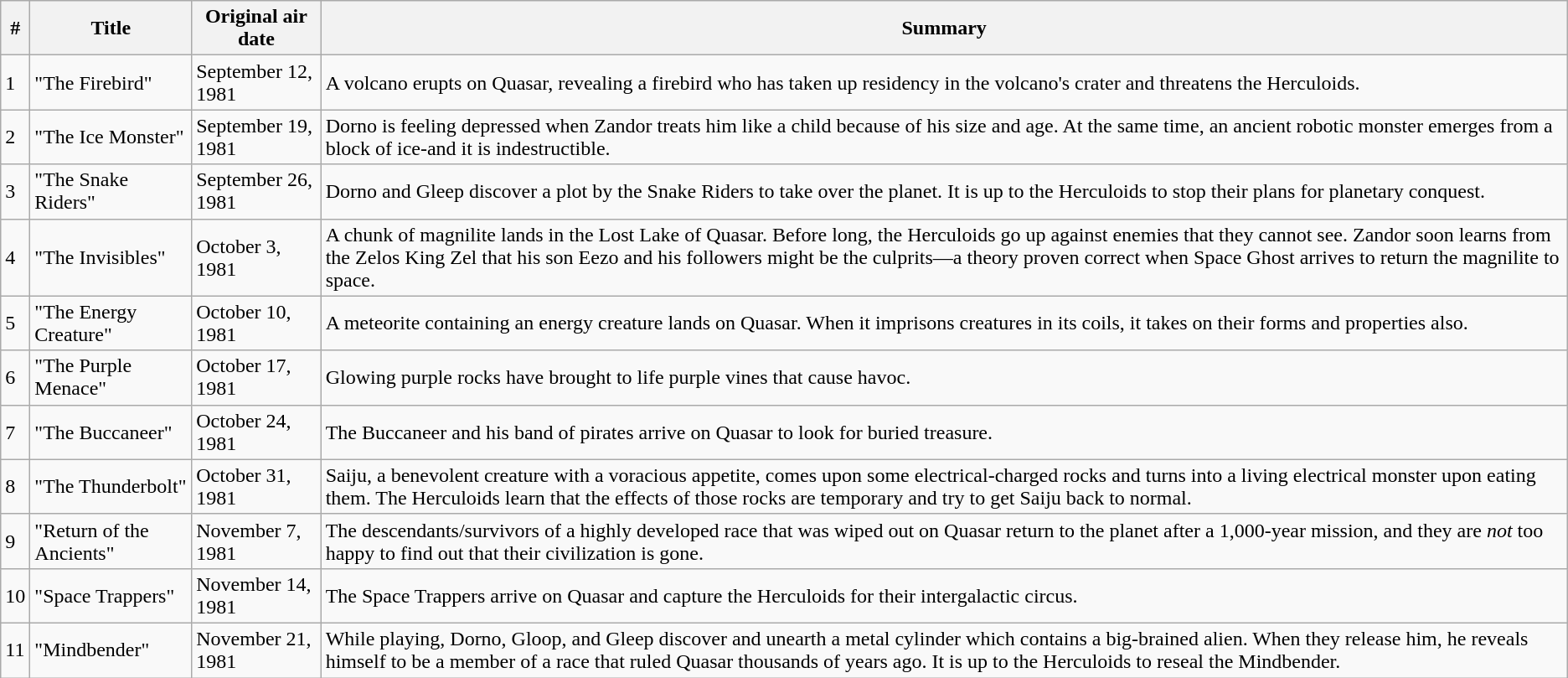<table class=wikitable>
<tr>
<th>#</th>
<th>Title</th>
<th>Original air date</th>
<th>Summary</th>
</tr>
<tr>
<td>1</td>
<td>"The Firebird"</td>
<td>September 12, 1981</td>
<td>A volcano erupts on Quasar, revealing a firebird who has taken up residency in the volcano's crater and threatens the Herculoids.</td>
</tr>
<tr>
<td>2</td>
<td>"The Ice Monster"</td>
<td>September 19, 1981</td>
<td>Dorno is feeling depressed when Zandor treats him like a child because of his size and age. At the same time, an ancient robotic monster emerges from a block of ice-and it is indestructible.</td>
</tr>
<tr>
<td>3</td>
<td>"The Snake Riders"</td>
<td>September 26, 1981</td>
<td>Dorno and Gleep discover a plot by the Snake Riders to take over the planet. It is up to the Herculoids to stop their plans for planetary conquest.</td>
</tr>
<tr>
<td>4</td>
<td>"The Invisibles"</td>
<td>October 3, 1981</td>
<td>A chunk of magnilite lands in the Lost Lake of Quasar. Before long, the Herculoids go up against enemies that they cannot see. Zandor soon learns from the Zelos King Zel that his son Eezo and his followers might be the culprits—a theory proven correct when Space Ghost arrives to return the magnilite to space.</td>
</tr>
<tr>
<td>5</td>
<td>"The Energy Creature"</td>
<td>October 10, 1981</td>
<td>A meteorite containing an energy creature lands on Quasar. When it imprisons creatures in its coils, it takes on their forms and properties also.</td>
</tr>
<tr>
<td>6</td>
<td>"The Purple Menace"</td>
<td>October 17, 1981</td>
<td>Glowing purple rocks have brought to life purple vines that cause havoc.</td>
</tr>
<tr>
<td>7</td>
<td>"The Buccaneer"</td>
<td>October 24, 1981</td>
<td>The Buccaneer and his band of pirates arrive on Quasar to look for buried treasure.</td>
</tr>
<tr>
<td>8</td>
<td>"The Thunderbolt"</td>
<td>October 31, 1981</td>
<td>Saiju, a benevolent creature with a voracious appetite, comes upon some electrical-charged rocks and turns into a living electrical monster upon eating them. The Herculoids learn that the effects of those rocks are temporary and try to get Saiju back to normal.</td>
</tr>
<tr>
<td>9</td>
<td>"Return of the Ancients"</td>
<td>November 7, 1981</td>
<td>The descendants/survivors of a highly developed race that was wiped out on Quasar return to the planet after a 1,000-year mission, and they are <em>not</em> too happy to find out that their civilization is gone.</td>
</tr>
<tr>
<td>10</td>
<td>"Space Trappers"</td>
<td>November 14, 1981</td>
<td>The Space Trappers arrive on Quasar and capture the Herculoids for their intergalactic circus.</td>
</tr>
<tr>
<td>11</td>
<td>"Mindbender"</td>
<td>November 21, 1981</td>
<td>While playing, Dorno, Gloop, and Gleep discover and unearth a metal cylinder which contains a big-brained alien. When they release him, he reveals himself to be a member of a race that ruled Quasar thousands of years ago. It is up to the Herculoids to reseal the Mindbender.</td>
</tr>
</table>
